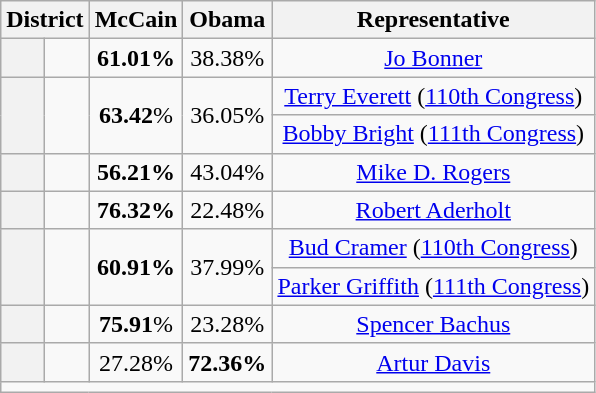<table class=wikitable>
<tr>
<th colspan=2>District</th>
<th>McCain</th>
<th>Obama</th>
<th>Representative</th>
</tr>
<tr align=center>
<th></th>
<td></td>
<td><strong>61.01%</strong></td>
<td>38.38%</td>
<td><a href='#'>Jo Bonner</a></td>
</tr>
<tr align=center>
<th rowspan=2 ></th>
<td rowspan=2 ></td>
<td rowspan=2><strong>63.42</strong>%</td>
<td rowspan=2>36.05%</td>
<td><a href='#'>Terry Everett</a> (<a href='#'>110th Congress</a>)</td>
</tr>
<tr align=center>
<td><a href='#'>Bobby Bright</a> (<a href='#'>111th Congress</a>)</td>
</tr>
<tr align=center>
<th></th>
<td></td>
<td><strong>56.21%</strong></td>
<td>43.04%</td>
<td><a href='#'>Mike D. Rogers</a></td>
</tr>
<tr align=center>
<th></th>
<td></td>
<td><strong>76.32%</strong></td>
<td>22.48%</td>
<td><a href='#'>Robert Aderholt</a></td>
</tr>
<tr align=center>
<th rowspan=2 ></th>
<td rowspan=2 ></td>
<td rowspan=2><strong>60.91%</strong></td>
<td rowspan=2>37.99%</td>
<td><a href='#'>Bud Cramer</a> (<a href='#'>110th Congress</a>)</td>
</tr>
<tr align=center>
<td><a href='#'>Parker Griffith</a> (<a href='#'>111th Congress</a>)</td>
</tr>
<tr align=center>
<th></th>
<td></td>
<td><strong>75.91</strong>%</td>
<td>23.28%</td>
<td><a href='#'>Spencer Bachus</a></td>
</tr>
<tr align=center>
<th></th>
<td></td>
<td>27.28%</td>
<td><strong>72.36%</strong></td>
<td><a href='#'>Artur Davis</a></td>
</tr>
<tr>
<td colspan=5></td>
</tr>
</table>
